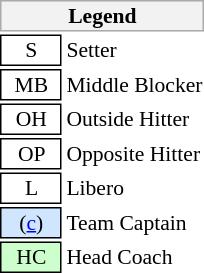<table class="toccolours" style="float:right; font-size:90%; white-space:nowrap; valign:middle">
<tr>
<th colspan="6" style="background-color:#F2F2F2; border:1px solid #AAAAAA">Legend</th>
</tr>
<tr>
<td style="border:1px solid black; text-align:center">  S  </td>
<td>Setter</td>
</tr>
<tr>
<td style="border:1px solid black; text-align:center">  MB  </td>
<td>Middle Blocker</td>
</tr>
<tr>
<td style="border:1px solid black; text-align:center">  OH  </td>
<td>Outside Hitter</td>
</tr>
<tr>
<td style="border:1px solid black; text-align:center">  OP  </td>
<td>Opposite Hitter</td>
</tr>
<tr>
<td style="border:1px solid black; text-align:center">  L  </td>
<td>Libero</td>
</tr>
<tr>
<td style="background:#D0E6FF; border:1px solid black; text-align:center"> (<a href='#'>c</a>) </td>
<td>Team Captain</td>
</tr>
<tr>
<td style="background:#CCFFCC; border:1px solid black; text-align:center"> HC </td>
<td>Head Coach</td>
</tr>
</table>
